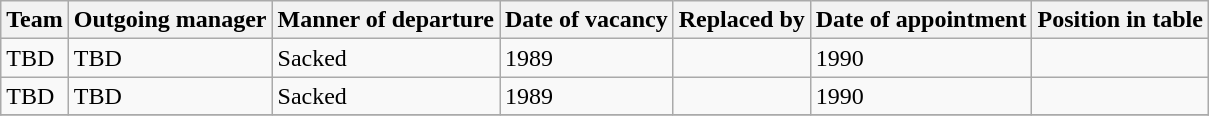<table class="wikitable">
<tr>
<th>Team</th>
<th>Outgoing manager</th>
<th>Manner of departure</th>
<th>Date of vacancy</th>
<th>Replaced by</th>
<th>Date of appointment</th>
<th>Position in table</th>
</tr>
<tr>
<td>TBD</td>
<td> TBD</td>
<td>Sacked</td>
<td>1989</td>
<td></td>
<td>1990</td>
<td></td>
</tr>
<tr>
<td>TBD</td>
<td> TBD</td>
<td>Sacked</td>
<td>1989</td>
<td></td>
<td>1990</td>
<td></td>
</tr>
<tr>
</tr>
</table>
